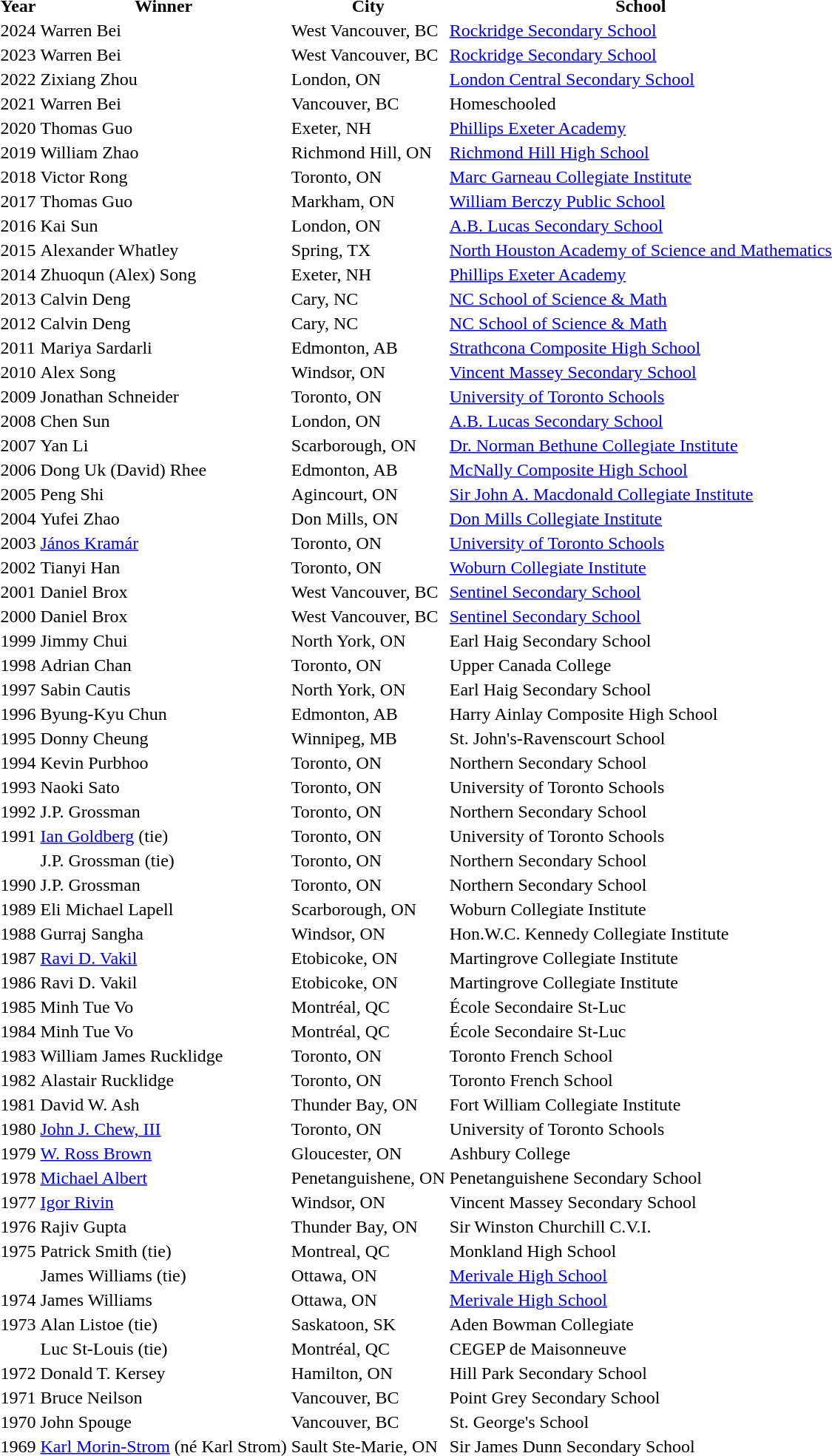<table>
<tr>
<th>Year</th>
<th>Winner</th>
<th>City</th>
<th>School</th>
</tr>
<tr>
<td>2024</td>
<td>Warren Bei</td>
<td>West Vancouver, BC</td>
<td><a href='#'>Rockridge Secondary School</a></td>
</tr>
<tr>
<td>2023</td>
<td>Warren Bei</td>
<td>West Vancouver, BC</td>
<td><a href='#'>Rockridge Secondary School</a></td>
</tr>
<tr>
<td>2022</td>
<td>Zixiang Zhou</td>
<td>London, ON</td>
<td><a href='#'>London Central Secondary School</a></td>
</tr>
<tr>
<td>2021</td>
<td>Warren Bei</td>
<td>Vancouver, BC</td>
<td>Homeschooled</td>
</tr>
<tr>
<td>2020</td>
<td>Thomas Guo</td>
<td>Exeter, NH</td>
<td><a href='#'>Phillips Exeter Academy</a></td>
</tr>
<tr>
<td>2019</td>
<td>William Zhao</td>
<td>Richmond Hill, ON</td>
<td><a href='#'>Richmond Hill High School</a></td>
</tr>
<tr>
<td>2018</td>
<td>Victor Rong</td>
<td>Toronto, ON</td>
<td><a href='#'>Marc Garneau Collegiate Institute</a></td>
</tr>
<tr>
<td>2017</td>
<td>Thomas Guo</td>
<td>Markham, ON</td>
<td><a href='#'>William Berczy Public School</a></td>
</tr>
<tr>
<td>2016</td>
<td>Kai Sun</td>
<td>London, ON</td>
<td><a href='#'>A.B. Lucas Secondary School</a></td>
</tr>
<tr>
<td>2015</td>
<td>Alexander Whatley</td>
<td>Spring, TX</td>
<td><a href='#'>North Houston Academy of Science and Mathematics</a></td>
</tr>
<tr>
<td>2014</td>
<td>Zhuoqun (Alex) Song</td>
<td>Exeter, NH</td>
<td><a href='#'>Phillips Exeter Academy</a></td>
</tr>
<tr>
<td>2013</td>
<td>Calvin Deng</td>
<td>Cary, NC</td>
<td><a href='#'>NC School of Science & Math</a></td>
</tr>
<tr>
<td>2012</td>
<td>Calvin Deng</td>
<td>Cary, NC</td>
<td><a href='#'>NC School of Science & Math</a></td>
</tr>
<tr>
<td>2011</td>
<td>Mariya Sardarli</td>
<td>Edmonton, AB</td>
<td><a href='#'>Strathcona Composite High School</a></td>
</tr>
<tr>
<td>2010</td>
<td>Alex Song</td>
<td>Windsor, ON</td>
<td><a href='#'>Vincent Massey Secondary School</a></td>
</tr>
<tr>
<td>2009</td>
<td>Jonathan Schneider</td>
<td>Toronto, ON</td>
<td><a href='#'>University of Toronto Schools</a></td>
</tr>
<tr>
<td>2008</td>
<td>Chen Sun</td>
<td>London, ON</td>
<td><a href='#'>A.B. Lucas Secondary School</a></td>
</tr>
<tr>
<td>2007</td>
<td>Yan Li</td>
<td>Scarborough, ON</td>
<td><a href='#'>Dr. Norman Bethune Collegiate Institute</a></td>
</tr>
<tr>
<td>2006</td>
<td>Dong Uk (David) Rhee</td>
<td>Edmonton, AB</td>
<td><a href='#'>McNally Composite High School</a></td>
</tr>
<tr>
<td>2005</td>
<td>Peng Shi</td>
<td>Agincourt, ON</td>
<td><a href='#'>Sir John A. Macdonald Collegiate Institute</a></td>
</tr>
<tr>
<td>2004</td>
<td>Yufei Zhao</td>
<td>Don Mills, ON</td>
<td><a href='#'>Don Mills Collegiate Institute</a></td>
</tr>
<tr>
<td>2003</td>
<td><a href='#'>János Kramár</a></td>
<td>Toronto, ON</td>
<td><a href='#'>University of Toronto Schools</a></td>
</tr>
<tr>
<td>2002</td>
<td>Tianyi Han</td>
<td>Toronto, ON</td>
<td><a href='#'>Woburn Collegiate Institute</a></td>
</tr>
<tr>
<td>2001</td>
<td>Daniel Brox</td>
<td>West Vancouver, BC</td>
<td><a href='#'>Sentinel Secondary School</a></td>
</tr>
<tr>
<td>2000</td>
<td>Daniel Brox</td>
<td>West Vancouver, BC</td>
<td><a href='#'>Sentinel Secondary School</a></td>
</tr>
<tr>
<td>1999</td>
<td>Jimmy Chui</td>
<td>North York, ON</td>
<td>Earl Haig Secondary School</td>
</tr>
<tr>
<td>1998</td>
<td>Adrian Chan</td>
<td>Toronto, ON</td>
<td>Upper Canada College</td>
</tr>
<tr>
<td>1997</td>
<td>Sabin Cautis</td>
<td>North York, ON</td>
<td>Earl Haig Secondary School</td>
</tr>
<tr>
<td>1996</td>
<td>Byung-Kyu Chun</td>
<td>Edmonton, AB</td>
<td>Harry Ainlay Composite High School</td>
</tr>
<tr>
<td>1995</td>
<td>Donny Cheung</td>
<td>Winnipeg, MB</td>
<td>St. John's-Ravenscourt School</td>
</tr>
<tr>
<td>1994</td>
<td>Kevin Purbhoo</td>
<td>Toronto, ON</td>
<td>Northern Secondary School</td>
</tr>
<tr>
<td>1993</td>
<td>Naoki Sato</td>
<td>Toronto, ON</td>
<td>University of Toronto Schools</td>
</tr>
<tr>
<td>1992</td>
<td>J.P. Grossman</td>
<td>Toronto, ON</td>
<td>Northern Secondary School</td>
</tr>
<tr>
<td>1991</td>
<td><a href='#'>Ian Goldberg</a> (tie)</td>
<td>Toronto, ON</td>
<td>University of Toronto Schools</td>
</tr>
<tr>
<td></td>
<td>J.P. Grossman	(tie)</td>
<td>Toronto, ON</td>
<td>Northern Secondary School</td>
</tr>
<tr>
<td>1990</td>
<td>J.P. Grossman</td>
<td>Toronto, ON</td>
<td>Northern Secondary School</td>
</tr>
<tr>
<td>1989</td>
<td>Eli Michael Lapell</td>
<td>Scarborough, ON</td>
<td>Woburn Collegiate Institute</td>
</tr>
<tr>
<td>1988</td>
<td>Gurraj Sangha</td>
<td>Windsor, ON</td>
<td>Hon.W.C. Kennedy Collegiate Institute</td>
</tr>
<tr>
<td>1987</td>
<td><a href='#'>Ravi D. Vakil</a></td>
<td>Etobicoke, ON</td>
<td>Martingrove Collegiate Institute</td>
</tr>
<tr>
<td>1986</td>
<td>Ravi D. Vakil</td>
<td>Etobicoke, ON</td>
<td>Martingrove Collegiate Institute</td>
</tr>
<tr>
<td>1985</td>
<td>Minh Tue Vo</td>
<td>Montréal, QC</td>
<td>École Secondaire St-Luc</td>
</tr>
<tr>
<td>1984</td>
<td>Minh Tue Vo</td>
<td>Montréal, QC</td>
<td>École Secondaire St-Luc</td>
</tr>
<tr>
<td>1983</td>
<td>William James Rucklidge</td>
<td>Toronto, ON</td>
<td>Toronto French School</td>
</tr>
<tr>
<td>1982</td>
<td>Alastair Rucklidge</td>
<td>Toronto, ON</td>
<td>Toronto French School</td>
</tr>
<tr>
<td>1981</td>
<td>David W. Ash</td>
<td>Thunder Bay, ON</td>
<td>Fort William Collegiate Institute</td>
</tr>
<tr>
<td>1980</td>
<td><a href='#'>John J. Chew, III</a></td>
<td>Toronto, ON</td>
<td>University of Toronto Schools</td>
</tr>
<tr>
<td>1979</td>
<td><a href='#'>W. Ross Brown</a></td>
<td>Gloucester, ON</td>
<td>Ashbury College</td>
</tr>
<tr>
<td>1978</td>
<td><a href='#'>Michael Albert</a></td>
<td>Penetanguishene, ON</td>
<td>Penetanguishene Secondary School</td>
</tr>
<tr>
<td>1977</td>
<td><a href='#'>Igor Rivin</a></td>
<td>Windsor, ON</td>
<td>Vincent Massey Secondary School</td>
</tr>
<tr>
<td>1976</td>
<td>Rajiv Gupta</td>
<td>Thunder Bay, ON</td>
<td>Sir Winston Churchill C.V.I.</td>
</tr>
<tr>
<td>1975</td>
<td>Patrick Smith	(tie)</td>
<td>Montreal, QC</td>
<td>Monkland High School</td>
</tr>
<tr>
<td></td>
<td>James Williams	(tie)</td>
<td>Ottawa, ON</td>
<td><a href='#'>Merivale High School</a></td>
</tr>
<tr>
<td>1974</td>
<td>James Williams</td>
<td>Ottawa, ON</td>
<td><a href='#'>Merivale High School</a></td>
</tr>
<tr>
<td>1973</td>
<td>Alan Listoe (tie)</td>
<td>Saskatoon, SK</td>
<td>Aden Bowman Collegiate</td>
</tr>
<tr>
<td></td>
<td>Luc St-Louis	(tie)</td>
<td>Montréal, QC</td>
<td>CEGEP de Maisonneuve</td>
</tr>
<tr>
<td>1972</td>
<td>Donald T. Kersey</td>
<td>Hamilton, ON</td>
<td>Hill Park Secondary School</td>
</tr>
<tr>
<td>1971</td>
<td>Bruce Neilson</td>
<td>Vancouver, BC</td>
<td>Point Grey Secondary School</td>
</tr>
<tr>
<td>1970</td>
<td>John Spouge</td>
<td>Vancouver, BC</td>
<td>St. George's School</td>
</tr>
<tr>
<td>1969</td>
<td><a href='#'>Karl Morin-Strom</a> (né Karl Strom)</td>
<td>Sault Ste-Marie, ON</td>
<td>Sir James Dunn Secondary School</td>
</tr>
</table>
